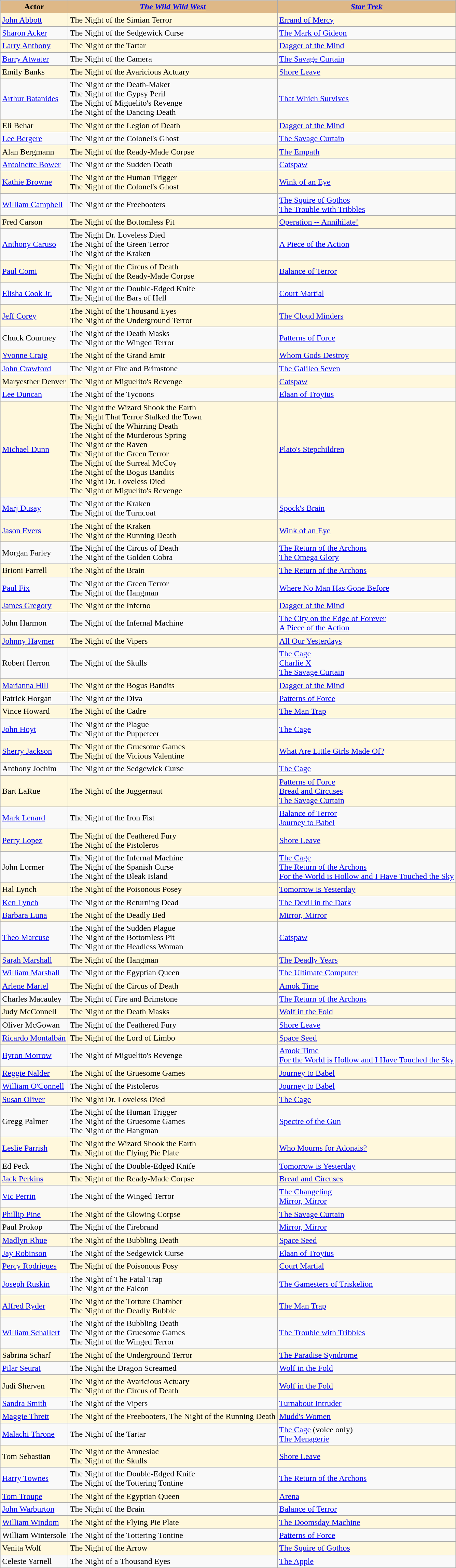<table class="wikitable">
<tr style="background:#deb887;">
<td align=center><strong>Actor</strong></td>
<td align=center><strong><em><a href='#'>The Wild Wild West</a></em></strong></td>
<td align=center><strong><em><a href='#'>Star Trek</a></em></strong></td>
</tr>
<tr style="background:cornsilk;">
<td><a href='#'>John Abbott</a></td>
<td>The Night of the Simian Terror</td>
<td><a href='#'>Errand of Mercy</a></td>
</tr>
<tr>
<td><a href='#'>Sharon Acker</a></td>
<td>The Night of the Sedgewick Curse</td>
<td><a href='#'>The Mark of Gideon</a></td>
</tr>
<tr style="background:cornsilk;">
<td><a href='#'>Larry Anthony</a></td>
<td>The Night of the Tartar</td>
<td><a href='#'>Dagger of the Mind</a></td>
</tr>
<tr>
<td><a href='#'>Barry Atwater</a></td>
<td>The Night of the Camera</td>
<td><a href='#'>The Savage Curtain</a></td>
</tr>
<tr style="background:cornsilk;">
<td>Emily Banks</td>
<td>The Night of the Avaricious Actuary</td>
<td><a href='#'>Shore Leave</a></td>
</tr>
<tr>
<td><a href='#'>Arthur Batanides</a></td>
<td>The Night of the Death-Maker<br>The Night of the Gypsy Peril<br>The Night of Miguelito's Revenge<br>The Night of the Dancing Death</td>
<td><a href='#'>That Which Survives</a></td>
</tr>
<tr style="background:cornsilk;">
<td>Eli Behar</td>
<td>The Night of the Legion of Death</td>
<td><a href='#'>Dagger of the Mind</a></td>
</tr>
<tr>
<td><a href='#'>Lee Bergere</a></td>
<td>The Night of the Colonel's Ghost</td>
<td><a href='#'>The Savage Curtain</a></td>
</tr>
<tr style="background:cornsilk;">
<td>Alan Bergmann</td>
<td>The Night of the Ready-Made Corpse</td>
<td><a href='#'>The Empath</a></td>
</tr>
<tr>
<td><a href='#'>Antoinette Bower</a></td>
<td>The Night of the Sudden Death</td>
<td><a href='#'>Catspaw</a></td>
</tr>
<tr style="background:cornsilk;">
<td><a href='#'>Kathie Browne</a></td>
<td>The Night of the Human Trigger<br>The Night of the Colonel's Ghost</td>
<td><a href='#'>Wink of an Eye</a></td>
</tr>
<tr>
<td><a href='#'>William Campbell</a></td>
<td>The Night of the Freebooters</td>
<td><a href='#'>The Squire of Gothos</a><br><a href='#'>The Trouble with Tribbles</a></td>
</tr>
<tr style="background:cornsilk;">
<td>Fred Carson</td>
<td>The Night of the Bottomless Pit</td>
<td><a href='#'>Operation -- Annihilate!</a></td>
</tr>
<tr>
<td><a href='#'>Anthony Caruso</a></td>
<td>The Night Dr. Loveless Died<br>The Night of the Green Terror<br>The Night of the Kraken</td>
<td><a href='#'>A Piece of the Action</a></td>
</tr>
<tr style="background:cornsilk;">
<td><a href='#'>Paul Comi</a></td>
<td>The Night of the Circus of Death<br>The Night of the Ready-Made Corpse</td>
<td><a href='#'>Balance of Terror</a></td>
</tr>
<tr>
<td><a href='#'>Elisha Cook Jr.</a></td>
<td>The Night of the Double-Edged Knife<br>The Night of the Bars of Hell</td>
<td><a href='#'>Court Martial</a></td>
</tr>
<tr style="background:cornsilk;">
<td><a href='#'>Jeff Corey</a></td>
<td>The Night of the Thousand Eyes<br>The Night of the Underground Terror</td>
<td><a href='#'>The Cloud Minders</a></td>
</tr>
<tr>
<td>Chuck Courtney</td>
<td>The Night of the Death Masks<br>The Night of the Winged Terror</td>
<td><a href='#'>Patterns of Force</a></td>
</tr>
<tr style="background:cornsilk;">
<td><a href='#'>Yvonne Craig</a></td>
<td>The Night of the Grand Emir</td>
<td><a href='#'>Whom Gods Destroy</a></td>
</tr>
<tr>
<td><a href='#'>John Crawford</a></td>
<td>The Night of Fire and Brimstone</td>
<td><a href='#'>The Galileo Seven</a></td>
</tr>
<tr style="background:cornsilk;">
<td>Maryesther Denver</td>
<td>The Night of Miguelito's Revenge</td>
<td><a href='#'>Catspaw</a></td>
</tr>
<tr>
<td><a href='#'>Lee Duncan</a></td>
<td>The Night of the Tycoons</td>
<td><a href='#'>Elaan of Troyius</a></td>
</tr>
<tr style="background:cornsilk;">
<td><a href='#'>Michael Dunn</a></td>
<td>The Night the Wizard Shook the Earth<br>The Night That Terror Stalked the Town<br>The Night of the Whirring Death<br>The Night of the Murderous Spring <br>The Night of the Raven<br>The Night of the Green Terror<br>The Night of the Surreal McCoy<br>The Night of the Bogus Bandits<br>The Night Dr. Loveless Died<br>The Night of Miguelito's Revenge</td>
<td><a href='#'>Plato's Stepchildren</a></td>
</tr>
<tr>
<td><a href='#'>Marj Dusay</a></td>
<td>The Night of the Kraken<br>The Night of the Turncoat</td>
<td><a href='#'>Spock's Brain</a></td>
</tr>
<tr style="background:cornsilk;">
<td><a href='#'>Jason Evers</a></td>
<td>The Night of the Kraken<br>The Night of the Running Death</td>
<td><a href='#'>Wink of an Eye</a></td>
</tr>
<tr>
<td>Morgan Farley</td>
<td>The Night of the Circus of Death<br>The Night of the Golden Cobra</td>
<td><a href='#'>The Return of the Archons</a><br><a href='#'>The Omega Glory</a></td>
</tr>
<tr style="background:cornsilk;">
<td>Brioni Farrell</td>
<td>The Night of the Brain</td>
<td><a href='#'>The Return of the Archons</a></td>
</tr>
<tr>
<td><a href='#'>Paul Fix</a></td>
<td>The Night of the Green Terror<br>The Night of the Hangman</td>
<td><a href='#'>Where No Man Has Gone Before</a></td>
</tr>
<tr style="background:cornsilk;">
<td><a href='#'>James Gregory</a></td>
<td>The Night of the Inferno</td>
<td><a href='#'>Dagger of the Mind</a></td>
</tr>
<tr>
<td>John Harmon</td>
<td>The Night of the Infernal Machine</td>
<td><a href='#'>The City on the Edge of Forever</a><br><a href='#'>A Piece of the Action</a></td>
</tr>
<tr style="background:cornsilk;">
<td><a href='#'>Johnny Haymer</a></td>
<td>The Night of the Vipers</td>
<td><a href='#'>All Our Yesterdays</a></td>
</tr>
<tr>
<td>Robert Herron</td>
<td>The Night of the Skulls</td>
<td><a href='#'>The Cage</a><br><a href='#'>Charlie X</a><br><a href='#'>The Savage Curtain</a></td>
</tr>
<tr style="background:cornsilk;">
<td><a href='#'>Marianna Hill</a></td>
<td>The Night of the Bogus Bandits</td>
<td><a href='#'>Dagger of the Mind</a></td>
</tr>
<tr>
<td>Patrick Horgan</td>
<td>The Night of the Diva</td>
<td><a href='#'>Patterns of Force</a></td>
</tr>
<tr style="background:cornsilk;">
<td>Vince Howard</td>
<td>The Night of the Cadre</td>
<td><a href='#'>The Man Trap</a></td>
</tr>
<tr>
<td><a href='#'>John Hoyt</a></td>
<td>The Night of the Plague<br>The Night of the Puppeteer</td>
<td><a href='#'>The Cage</a></td>
</tr>
<tr style="background:cornsilk;">
<td><a href='#'>Sherry Jackson</a></td>
<td>The Night of the Gruesome Games<br>The Night of the Vicious Valentine</td>
<td><a href='#'>What Are Little Girls Made Of?</a></td>
</tr>
<tr>
<td>Anthony Jochim</td>
<td>The Night of the Sedgewick Curse</td>
<td><a href='#'>The Cage</a></td>
</tr>
<tr style="background:cornsilk;">
<td>Bart LaRue</td>
<td>The Night of the Juggernaut</td>
<td><a href='#'>Patterns of Force</a><br><a href='#'>Bread and Circuses</a><br><a href='#'>The Savage Curtain</a></td>
</tr>
<tr>
<td><a href='#'>Mark Lenard</a></td>
<td>The Night of the Iron Fist</td>
<td><a href='#'>Balance of Terror</a><br><a href='#'>Journey to Babel</a></td>
</tr>
<tr style="background:cornsilk;">
<td><a href='#'>Perry Lopez</a></td>
<td>The Night of the Feathered Fury<br>The Night of the Pistoleros</td>
<td><a href='#'>Shore Leave</a></td>
</tr>
<tr>
<td>John Lormer</td>
<td>The Night of the Infernal Machine<br>The Night of the Spanish Curse<br>The Night of the Bleak Island</td>
<td><a href='#'>The Cage</a><br><a href='#'>The Return of the Archons</a><br><a href='#'>For the World is Hollow and I Have Touched the Sky</a></td>
</tr>
<tr style="background:cornsilk;">
<td>Hal Lynch</td>
<td>The Night of the Poisonous Posey</td>
<td><a href='#'>Tomorrow is Yesterday</a></td>
</tr>
<tr>
<td><a href='#'>Ken Lynch</a></td>
<td>The Night of the Returning Dead</td>
<td><a href='#'>The Devil in the Dark</a></td>
</tr>
<tr style="background:cornsilk;">
<td><a href='#'>Barbara Luna</a></td>
<td>The Night of the Deadly Bed</td>
<td><a href='#'>Mirror, Mirror</a></td>
</tr>
<tr>
<td><a href='#'>Theo Marcuse</a></td>
<td>The Night of the Sudden Plague<br>The Night of the Bottomless Pit<br>The Night of the Headless Woman</td>
<td><a href='#'>Catspaw</a></td>
</tr>
<tr style="background:cornsilk;">
<td><a href='#'>Sarah Marshall</a></td>
<td>The Night of the Hangman</td>
<td><a href='#'>The Deadly Years</a></td>
</tr>
<tr>
<td><a href='#'>William Marshall</a></td>
<td>The Night of the Egyptian Queen</td>
<td><a href='#'>The Ultimate Computer</a></td>
</tr>
<tr style="background:cornsilk;">
<td><a href='#'>Arlene Martel</a></td>
<td>The Night of the Circus of Death</td>
<td><a href='#'>Amok Time</a></td>
</tr>
<tr>
<td>Charles Macauley</td>
<td>The Night of Fire and Brimstone</td>
<td><a href='#'>The Return of the Archons</a></td>
</tr>
<tr style="background:cornsilk;">
<td>Judy McConnell</td>
<td>The Night of the Death Masks</td>
<td><a href='#'>Wolf in the Fold</a></td>
</tr>
<tr>
<td>Oliver McGowan</td>
<td>The Night of the Feathered Fury</td>
<td><a href='#'>Shore Leave</a></td>
</tr>
<tr style="background:cornsilk;">
<td><a href='#'>Ricardo Montalbán</a></td>
<td>The Night of the Lord of Limbo</td>
<td><a href='#'>Space Seed</a></td>
</tr>
<tr>
<td><a href='#'>Byron Morrow</a></td>
<td>The Night of Miguelito's Revenge</td>
<td><a href='#'>Amok Time</a><br><a href='#'>For the World is Hollow and I Have Touched the Sky</a></td>
</tr>
<tr style="background:cornsilk;">
<td><a href='#'>Reggie Nalder</a></td>
<td>The Night of the Gruesome Games</td>
<td><a href='#'>Journey to Babel</a></td>
</tr>
<tr>
<td><a href='#'>William O'Connell</a></td>
<td>The Night of the Pistoleros</td>
<td><a href='#'>Journey to Babel</a></td>
</tr>
<tr style="background:cornsilk;">
<td><a href='#'>Susan Oliver</a></td>
<td>The Night Dr. Loveless Died</td>
<td><a href='#'>The Cage</a></td>
</tr>
<tr>
<td>Gregg Palmer</td>
<td>The Night of the Human Trigger<br>The Night of the Gruesome Games<br>The Night of the Hangman</td>
<td><a href='#'>Spectre of the Gun</a></td>
</tr>
<tr style="background:cornsilk;">
<td><a href='#'>Leslie Parrish</a></td>
<td>The Night the Wizard Shook the Earth<br>The Night of the Flying Pie Plate</td>
<td><a href='#'>Who Mourns for Adonais?</a></td>
</tr>
<tr>
<td>Ed Peck</td>
<td>The Night of the Double-Edged Knife</td>
<td><a href='#'>Tomorrow is Yesterday</a></td>
</tr>
<tr style="background:cornsilk;">
<td><a href='#'>Jack Perkins</a></td>
<td>The Night of the Ready-Made Corpse</td>
<td><a href='#'>Bread and Circuses</a></td>
</tr>
<tr>
<td><a href='#'>Vic Perrin</a></td>
<td>The Night of the Winged Terror</td>
<td><a href='#'>The Changeling</a><br><a href='#'>Mirror, Mirror</a></td>
</tr>
<tr style="background:cornsilk;">
<td><a href='#'>Phillip Pine</a></td>
<td>The Night of the Glowing Corpse</td>
<td><a href='#'>The Savage Curtain</a></td>
</tr>
<tr>
<td>Paul Prokop</td>
<td>The Night of the Firebrand</td>
<td><a href='#'>Mirror, Mirror</a></td>
</tr>
<tr style="background:cornsilk;">
<td><a href='#'>Madlyn Rhue</a></td>
<td>The Night of the Bubbling Death</td>
<td><a href='#'>Space Seed</a></td>
</tr>
<tr>
<td><a href='#'>Jay Robinson</a></td>
<td>The Night of the Sedgewick Curse</td>
<td><a href='#'>Elaan of Troyius</a></td>
</tr>
<tr style="background:cornsilk;">
<td><a href='#'>Percy Rodrigues</a></td>
<td>The Night of the Poisonous Posy</td>
<td><a href='#'>Court Martial</a></td>
</tr>
<tr>
<td><a href='#'>Joseph Ruskin</a></td>
<td>The Night of The Fatal Trap<br>The Night of the Falcon</td>
<td><a href='#'>The Gamesters of Triskelion</a></td>
</tr>
<tr style="background:cornsilk;">
<td><a href='#'>Alfred Ryder</a></td>
<td>The Night of the Torture Chamber<br>The Night of the Deadly Bubble</td>
<td><a href='#'>The Man Trap</a></td>
</tr>
<tr>
<td><a href='#'>William Schallert</a></td>
<td>The Night of the Bubbling Death<br>The Night of the Gruesome Games<br>The Night of the Winged Terror</td>
<td><a href='#'>The Trouble with Tribbles</a></td>
</tr>
<tr style="background:cornsilk;">
<td>Sabrina Scharf</td>
<td>The Night of the Underground Terror</td>
<td><a href='#'>The Paradise Syndrome</a></td>
</tr>
<tr>
<td><a href='#'>Pilar Seurat</a></td>
<td>The Night the Dragon Screamed</td>
<td><a href='#'>Wolf in the Fold</a></td>
</tr>
<tr style="background:cornsilk;">
<td>Judi Sherven</td>
<td>The Night of the Avaricious Actuary<br>The Night of the Circus of Death</td>
<td><a href='#'>Wolf in the Fold</a></td>
</tr>
<tr>
<td><a href='#'>Sandra Smith</a></td>
<td>The Night of the Vipers</td>
<td><a href='#'>Turnabout Intruder</a></td>
</tr>
<tr style="background:cornsilk;">
<td><a href='#'>Maggie Thrett</a></td>
<td>The Night of the Freebooters, The Night of the Running Death</td>
<td><a href='#'>Mudd's Women</a></td>
</tr>
<tr>
<td><a href='#'>Malachi Throne</a></td>
<td>The Night of the Tartar</td>
<td><a href='#'>The Cage</a> (voice only)<br><a href='#'>The Menagerie</a></td>
</tr>
<tr style="background:cornsilk;">
<td>Tom Sebastian</td>
<td>The Night of the Amnesiac<br>The Night of the Skulls</td>
<td><a href='#'>Shore Leave</a></td>
</tr>
<tr>
<td><a href='#'>Harry Townes</a></td>
<td>The Night of the Double-Edged Knife<br>The Night of the Tottering Tontine</td>
<td><a href='#'>The Return of the Archons</a></td>
</tr>
<tr style="background:cornsilk;">
<td><a href='#'>Tom Troupe</a></td>
<td>The Night of the Egyptian Queen</td>
<td><a href='#'>Arena</a></td>
</tr>
<tr>
<td><a href='#'>John Warburton</a></td>
<td>The Night of the Brain</td>
<td><a href='#'>Balance of Terror</a></td>
</tr>
<tr style="background:cornsilk;">
<td><a href='#'>William Windom</a></td>
<td>The Night of the Flying Pie Plate</td>
<td><a href='#'>The Doomsday Machine</a></td>
</tr>
<tr>
<td>William Wintersole</td>
<td>The Night of the Tottering Tontine</td>
<td><a href='#'>Patterns of Force</a></td>
</tr>
<tr style="background:cornsilk;">
<td>Venita Wolf</td>
<td>The Night of the Arrow</td>
<td><a href='#'>The Squire of Gothos</a></td>
</tr>
<tr>
<td>Celeste Yarnell</td>
<td>The Night of a Thousand Eyes</td>
<td><a href='#'>The Apple</a></td>
</tr>
</table>
